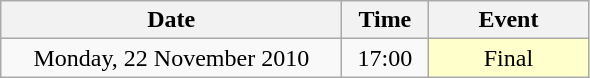<table class = "wikitable" style="text-align:center;">
<tr>
<th width=220>Date</th>
<th width=50>Time</th>
<th width=100>Event</th>
</tr>
<tr>
<td>Monday, 22 November 2010</td>
<td>17:00</td>
<td bgcolor=ffffcc>Final</td>
</tr>
</table>
